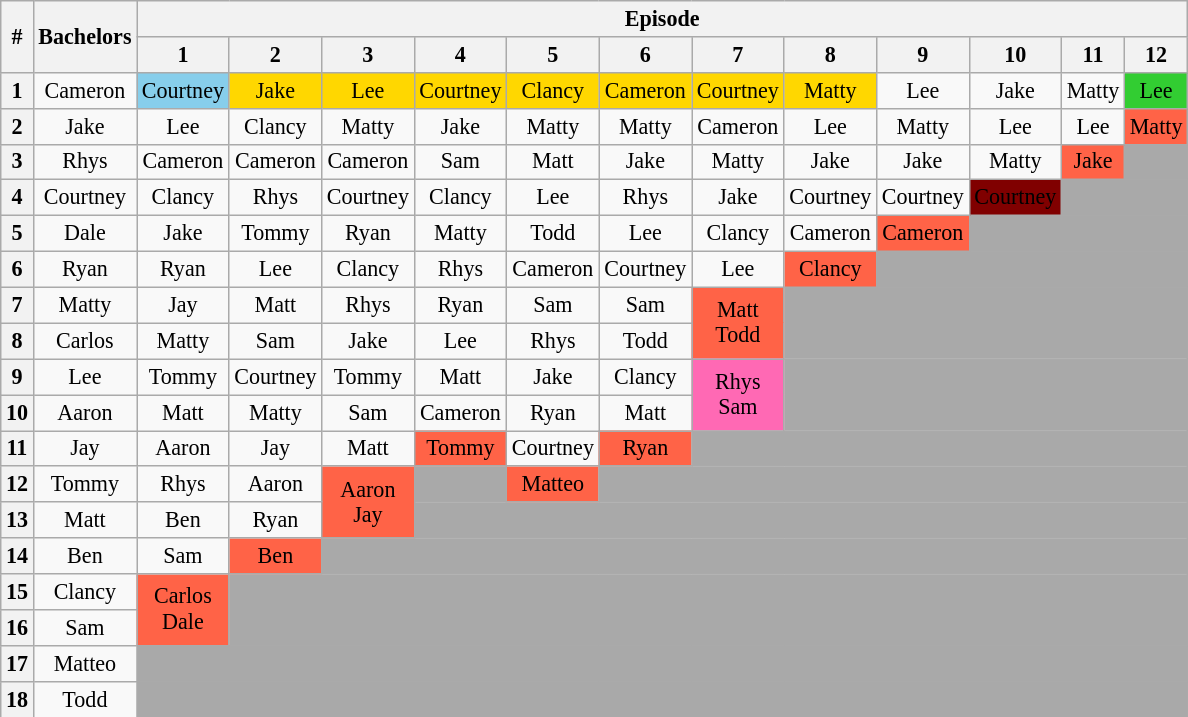<table class="wikitable" style="text-align:center; font-size:92%">
<tr>
<th rowspan="2">#</th>
<th rowspan="2">Bachelors</th>
<th colspan=14>Episode</th>
</tr>
<tr>
<th>1</th>
<th>2</th>
<th>3</th>
<th>4</th>
<th>5</th>
<th>6</th>
<th>7</th>
<th>8</th>
<th>9</th>
<th>10</th>
<th>11</th>
<th>12</th>
</tr>
<tr>
<th>1</th>
<td>Cameron</td>
<td bgcolor="skyblue">Courtney</td>
<td bgcolor="gold">Jake</td>
<td bgcolor="gold">Lee</td>
<td bgcolor="gold">Courtney</td>
<td bgcolor="gold">Clancy</td>
<td bgcolor="gold">Cameron</td>
<td bgcolor="gold">Courtney</td>
<td bgcolor="gold">Matty</td>
<td>Lee</td>
<td>Jake</td>
<td>Matty</td>
<td bgcolor="limegreen">Lee</td>
</tr>
<tr>
<th>2</th>
<td>Jake</td>
<td>Lee</td>
<td>Clancy</td>
<td>Matty</td>
<td>Jake</td>
<td>Matty</td>
<td>Matty</td>
<td>Cameron</td>
<td>Lee</td>
<td>Matty</td>
<td>Lee</td>
<td>Lee</td>
<td bgcolor="tomato">Matty</td>
</tr>
<tr>
<th>3</th>
<td>Rhys</td>
<td>Cameron</td>
<td>Cameron</td>
<td>Cameron</td>
<td>Sam</td>
<td>Matt</td>
<td>Jake</td>
<td>Matty</td>
<td>Jake</td>
<td>Jake</td>
<td>Matty</td>
<td bgcolor="tomato">Jake</td>
<td bgcolor="A9A9A9"></td>
</tr>
<tr>
<th>4</th>
<td>Courtney</td>
<td>Clancy</td>
<td>Rhys</td>
<td>Courtney</td>
<td>Clancy</td>
<td>Lee</td>
<td>Rhys</td>
<td>Jake</td>
<td>Courtney</td>
<td>Courtney</td>
<td bgcolor="maroon"><span>Courtney</span></td>
<td colspan="2" bgcolor="A9A9A9"></td>
</tr>
<tr>
<th>5</th>
<td>Dale</td>
<td>Jake</td>
<td>Tommy</td>
<td>Ryan</td>
<td>Matty</td>
<td>Todd</td>
<td>Lee</td>
<td>Clancy</td>
<td>Cameron</td>
<td bgcolor="tomato">Cameron</td>
<td colspan="3" bgcolor="A9A9A9"></td>
</tr>
<tr>
<th>6</th>
<td>Ryan</td>
<td>Ryan</td>
<td>Lee</td>
<td>Clancy</td>
<td>Rhys</td>
<td>Cameron</td>
<td>Courtney</td>
<td>Lee</td>
<td bgcolor="tomato">Clancy</td>
<td colspan="4" bgcolor="A9A9A9"></td>
</tr>
<tr>
<th>7</th>
<td>Matty</td>
<td>Jay</td>
<td>Matt</td>
<td>Rhys</td>
<td>Ryan</td>
<td>Sam</td>
<td>Sam</td>
<td bgcolor="tomato" rowspan="2">Matt<br>Todd</td>
<td colspan="5"  rowspan="2" bgcolor="A9A9A9"></td>
</tr>
<tr>
<th>8</th>
<td>Carlos</td>
<td>Matty</td>
<td>Sam</td>
<td>Jake</td>
<td>Lee</td>
<td>Rhys</td>
<td>Todd</td>
</tr>
<tr>
<th>9</th>
<td>Lee</td>
<td>Tommy</td>
<td>Courtney</td>
<td>Tommy</td>
<td>Matt</td>
<td>Jake</td>
<td>Clancy</td>
<td bgcolor="hotpink" rowspan="2">Rhys<br>Sam</td>
<td colspan="5" rowspan="2" bgcolor="A9A9A9"></td>
</tr>
<tr>
<th>10</th>
<td>Aaron</td>
<td>Matt</td>
<td>Matty</td>
<td>Sam</td>
<td>Cameron</td>
<td>Ryan</td>
<td>Matt</td>
</tr>
<tr>
<th>11</th>
<td>Jay</td>
<td>Aaron</td>
<td>Jay</td>
<td>Matt</td>
<td bgcolor="tomato">Tommy</td>
<td>Courtney</td>
<td bgcolor="tomato">Ryan</td>
<td colspan="6" bgcolor="A9A9A9"></td>
</tr>
<tr>
<th>12</th>
<td>Tommy</td>
<td>Rhys</td>
<td>Aaron</td>
<td bgcolor="tomato" rowspan="2">Aaron<br>Jay</td>
<td bgcolor="A9A9A9"></td>
<td bgcolor="tomato">Matteo</td>
<td colspan="7" bgcolor="A9A9A9"></td>
</tr>
<tr>
<th>13</th>
<td>Matt</td>
<td>Ben</td>
<td>Ryan</td>
<td colspan="9" bgcolor="A9A9A9"></td>
</tr>
<tr>
<th>14</th>
<td>Ben</td>
<td>Sam</td>
<td bgcolor="tomato">Ben</td>
<td colspan="10" bgcolor="A9A9A9"></td>
</tr>
<tr>
<th>15</th>
<td>Clancy</td>
<td bgcolor="tomato" rowspan="2">Carlos<br>Dale</td>
<td colspan="11" rowspan="2" bgcolor="A9A9A9"></td>
</tr>
<tr>
<th>16</th>
<td>Sam</td>
</tr>
<tr>
<th>17</th>
<td>Matteo</td>
<td colspan="12" bgcolor="A9A9A9"></td>
</tr>
<tr>
<th>18</th>
<td>Todd</td>
<td colspan="12" bgcolor="A9A9A9"></td>
</tr>
<tr>
</tr>
</table>
